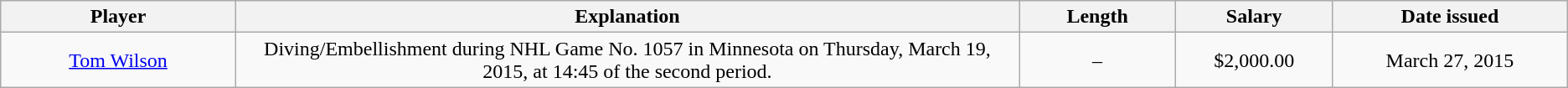<table class="wikitable" style="text-align:center;">
<tr>
<th style="width:15%;">Player</th>
<th style="width:50%;">Explanation</th>
<th style="width:10%;">Length</th>
<th style="width:10%;">Salary</th>
<th style="width:15%;">Date issued</th>
</tr>
<tr>
<td><a href='#'>Tom Wilson</a></td>
<td>Diving/Embellishment during NHL Game No. 1057 in Minnesota on Thursday, March 19, 2015, at 14:45 of the second period.</td>
<td>–</td>
<td>$2,000.00</td>
<td>March 27, 2015</td>
</tr>
</table>
